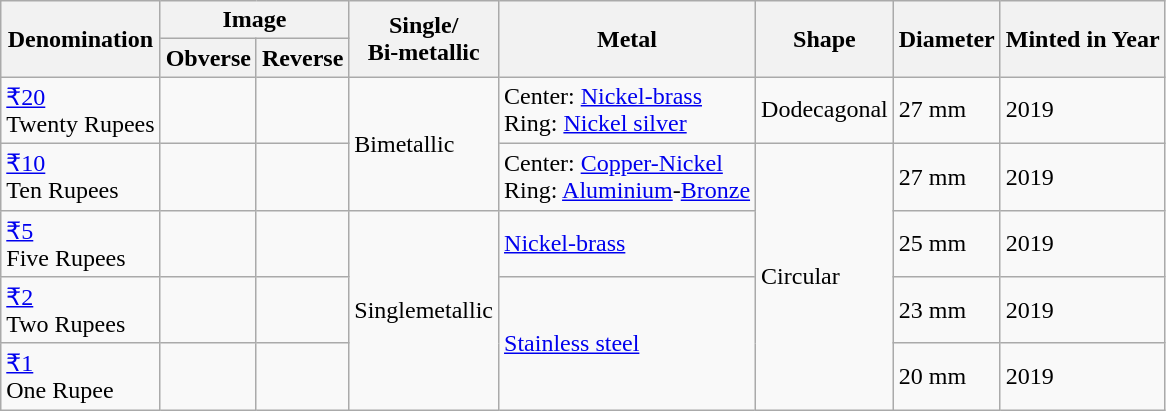<table class="wikitable">
<tr>
<th rowspan="2">Denomination</th>
<th colspan="2">Image</th>
<th rowspan="2">Single/<br>Bi-metallic</th>
<th rowspan="2">Metal</th>
<th rowspan="2">Shape</th>
<th rowspan="2">Diameter</th>
<th rowspan="2">Minted in Year</th>
</tr>
<tr>
<th>Obverse</th>
<th>Reverse</th>
</tr>
<tr>
<td><a href='#'>₹20</a><br> Twenty Rupees<br></td>
<td></td>
<td></td>
<td rowspan="2">Bimetallic</td>
<td>Center: <a href='#'>Nickel-brass</a><br>Ring: <a href='#'>Nickel silver</a></td>
<td>Dodecagonal</td>
<td>27 mm</td>
<td>2019</td>
</tr>
<tr>
<td><a href='#'>₹10</a><br>Ten Rupees</td>
<td></td>
<td></td>
<td>Center: <a href='#'>Copper-Nickel</a><br>Ring: <a href='#'>Aluminium</a>-<a href='#'>Bronze</a></td>
<td rowspan="4">Circular</td>
<td>27 mm</td>
<td>2019</td>
</tr>
<tr>
<td><a href='#'>₹5</a><br>Five Rupees</td>
<td></td>
<td></td>
<td rowspan="3">Singlemetallic</td>
<td><a href='#'>Nickel-brass</a></td>
<td>25 mm</td>
<td>2019</td>
</tr>
<tr>
<td><a href='#'>₹2</a><br>Two Rupees</td>
<td></td>
<td></td>
<td rowspan="2" ><a href='#'>Stainless steel</a></td>
<td>23 mm</td>
<td>2019</td>
</tr>
<tr>
<td><a href='#'>₹1</a><br>One Rupee</td>
<td></td>
<td></td>
<td>20 mm</td>
<td>2019</td>
</tr>
</table>
